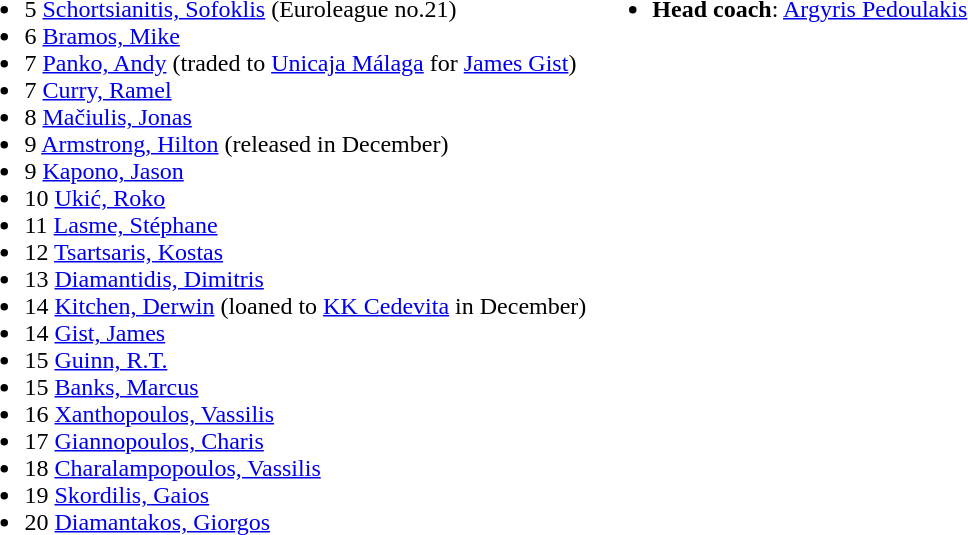<table>
<tr valign="top">
<td><br><ul><li>5  <a href='#'>Schortsianitis, Sofoklis</a> (Euroleague no.21)</li><li>6  <a href='#'>Bramos, Mike</a></li><li>7  <a href='#'>Panko, Andy</a> (traded to <a href='#'>Unicaja Málaga</a> for <a href='#'>James Gist</a>)</li><li>7  <a href='#'>Curry, Ramel</a></li><li>8  <a href='#'>Mačiulis, Jonas</a></li><li>9  <a href='#'>Armstrong, Hilton</a> (released in December)</li><li>9  <a href='#'>Kapono, Jason</a></li><li>10  <a href='#'>Ukić, Roko</a></li><li>11  <a href='#'>Lasme, Stéphane</a></li><li>12  <a href='#'>Tsartsaris, Kostas</a></li><li>13  <a href='#'>Diamantidis, Dimitris</a></li><li>14  <a href='#'>Kitchen, Derwin</a> (loaned to <a href='#'>KK Cedevita</a> in December)</li><li>14  <a href='#'>Gist, James</a></li><li>15  <a href='#'>Guinn, R.T.</a></li><li>15  <a href='#'>Banks, Marcus</a></li><li>16  <a href='#'>Xanthopoulos, Vassilis</a></li><li>17  <a href='#'>Giannopoulos, Charis</a></li><li>18  <a href='#'>Charalampopoulos, Vassilis</a></li><li>19  <a href='#'>Skordilis, Gaios</a></li><li>20  <a href='#'>Diamantakos, Giorgos</a></li></ul></td>
<td><br><ul><li><strong>Head coach</strong>:  <a href='#'>Argyris Pedoulakis</a></li></ul></td>
</tr>
</table>
